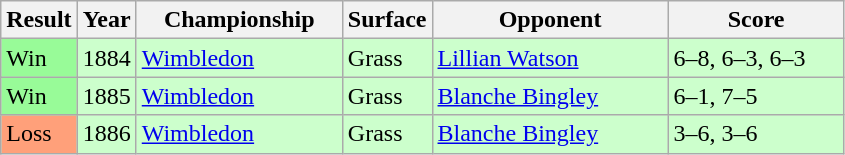<table class='sortable wikitable'>
<tr>
<th style="width:40px">Result</th>
<th style="width:30px">Year</th>
<th style="width:130px">Championship</th>
<th style="width:50px">Surface</th>
<th style="width:150px">Opponent</th>
<th style="width:110px" class="unsortable">Score</th>
</tr>
<tr style="background:#cfc;">
<td style="background:#98fb98;">Win</td>
<td>1884</td>
<td><a href='#'>Wimbledon</a></td>
<td>Grass</td>
<td> <a href='#'>Lillian Watson</a></td>
<td>6–8, 6–3, 6–3</td>
</tr>
<tr style="background:#cfc;">
<td style="background:#98fb98;">Win</td>
<td>1885</td>
<td><a href='#'>Wimbledon</a></td>
<td>Grass</td>
<td> <a href='#'>Blanche Bingley</a></td>
<td>6–1, 7–5</td>
</tr>
<tr style="background:#cfc;">
<td style="background:#ffa07a;">Loss</td>
<td>1886</td>
<td><a href='#'>Wimbledon</a></td>
<td>Grass</td>
<td> <a href='#'>Blanche Bingley</a></td>
<td>3–6, 3–6</td>
</tr>
</table>
